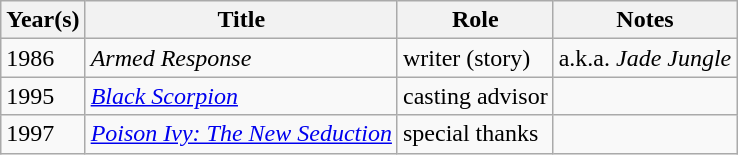<table class="wikitable sortable">
<tr>
<th>Year(s)</th>
<th>Title</th>
<th>Role</th>
<th class="unsortable">Notes</th>
</tr>
<tr>
<td>1986</td>
<td><em>Armed Response</em></td>
<td>writer (story)</td>
<td>a.k.a. <em>Jade Jungle</em></td>
</tr>
<tr>
<td>1995</td>
<td><em><a href='#'>Black Scorpion</a></em></td>
<td>casting advisor</td>
<td></td>
</tr>
<tr>
<td>1997</td>
<td><em><a href='#'>Poison Ivy: The New Seduction</a></em></td>
<td>special thanks</td>
<td></td>
</tr>
</table>
